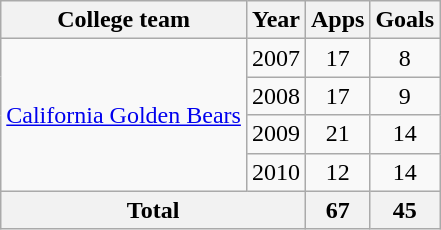<table class="wikitable" style="text-align:center">
<tr>
<th>College team</th>
<th>Year</th>
<th>Apps</th>
<th>Goals</th>
</tr>
<tr>
<td rowspan="4"><a href='#'>California Golden Bears</a></td>
<td>2007</td>
<td>17</td>
<td>8</td>
</tr>
<tr>
<td>2008</td>
<td>17</td>
<td>9</td>
</tr>
<tr>
<td>2009</td>
<td>21</td>
<td>14</td>
</tr>
<tr>
<td>2010</td>
<td>12</td>
<td>14</td>
</tr>
<tr>
<th colspan=2>Total</th>
<th>67</th>
<th>45</th>
</tr>
</table>
